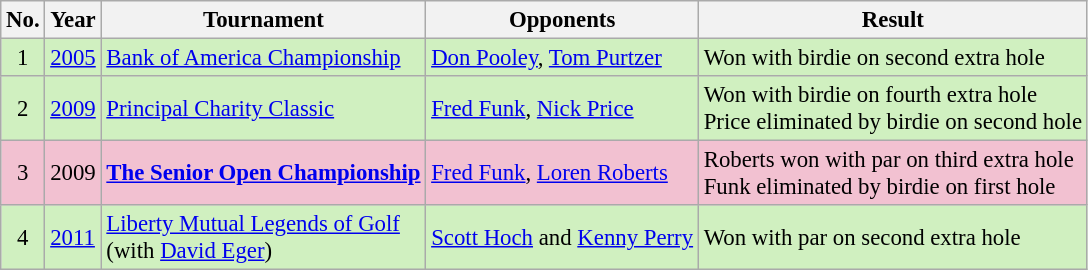<table class="wikitable" style="font-size:95%;">
<tr>
<th>No.</th>
<th>Year</th>
<th>Tournament</th>
<th>Opponents</th>
<th>Result</th>
</tr>
<tr style="background:#D0F0C0;">
<td align=center>1</td>
<td><a href='#'>2005</a></td>
<td><a href='#'>Bank of America Championship</a></td>
<td> <a href='#'>Don Pooley</a>,  <a href='#'>Tom Purtzer</a></td>
<td>Won with birdie on second extra hole</td>
</tr>
<tr style="background:#D0F0C0;">
<td align=center>2</td>
<td><a href='#'>2009</a></td>
<td><a href='#'>Principal Charity Classic</a></td>
<td> <a href='#'>Fred Funk</a>,  <a href='#'>Nick Price</a></td>
<td>Won with birdie on fourth extra hole<br>Price eliminated by birdie on second hole</td>
</tr>
<tr style="background:#F2C1D1;">
<td align=center>3</td>
<td>2009</td>
<td><strong><a href='#'>The Senior Open Championship</a></strong></td>
<td> <a href='#'>Fred Funk</a>,  <a href='#'>Loren Roberts</a></td>
<td>Roberts won with par on third extra hole<br>Funk eliminated by birdie on first hole</td>
</tr>
<tr style="background:#D0F0C0;">
<td align=center>4</td>
<td><a href='#'>2011</a></td>
<td><a href='#'>Liberty Mutual Legends of Golf</a><br>(with  <a href='#'>David Eger</a>)</td>
<td> <a href='#'>Scott Hoch</a> and  <a href='#'>Kenny Perry</a></td>
<td>Won with par on second extra hole</td>
</tr>
</table>
